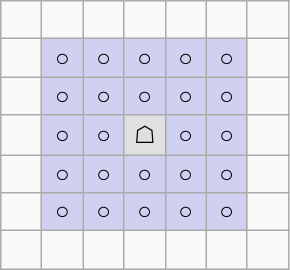<table border="1" class="wikitable">
<tr align=center>
<td width="20"> </td>
<td width="20"> </td>
<td width="20"> </td>
<td width="20"> </td>
<td width="20"> </td>
<td width="20"> </td>
<td width="20"> </td>
</tr>
<tr align=center>
<td> </td>
<td style="background:#d0d0f0;">○</td>
<td style="background:#d0d0f0;">○</td>
<td style="background:#d0d0f0;">○</td>
<td style="background:#d0d0f0;">○</td>
<td style="background:#d0d0f0;">○</td>
<td> </td>
</tr>
<tr align=center>
<td> </td>
<td style="background:#d0d0f0;">○</td>
<td style="background:#d0d0f0;">○</td>
<td style="background:#d0d0f0;">○</td>
<td style="background:#d0d0f0;">○</td>
<td style="background:#d0d0f0;">○</td>
<td> </td>
</tr>
<tr align=center>
<td> </td>
<td style="background:#d0d0f0;">○</td>
<td style="background:#d0d0f0;">○</td>
<td style="background:#e0e0e0;">☖</td>
<td style="background:#d0d0f0;">○</td>
<td style="background:#d0d0f0;">○</td>
<td> </td>
</tr>
<tr align=center>
<td> </td>
<td style="background:#d0d0f0;">○</td>
<td style="background:#d0d0f0;">○</td>
<td style="background:#d0d0f0;">○</td>
<td style="background:#d0d0f0;">○</td>
<td style="background:#d0d0f0;">○</td>
<td> </td>
</tr>
<tr align=center>
<td> </td>
<td style="background:#d0d0f0;">○</td>
<td style="background:#d0d0f0;">○</td>
<td style="background:#d0d0f0;">○</td>
<td style="background:#d0d0f0;">○</td>
<td style="background:#d0d0f0;">○</td>
<td> </td>
</tr>
<tr align=center>
<td> </td>
<td> </td>
<td> </td>
<td> </td>
<td> </td>
<td> </td>
<td> </td>
</tr>
</table>
